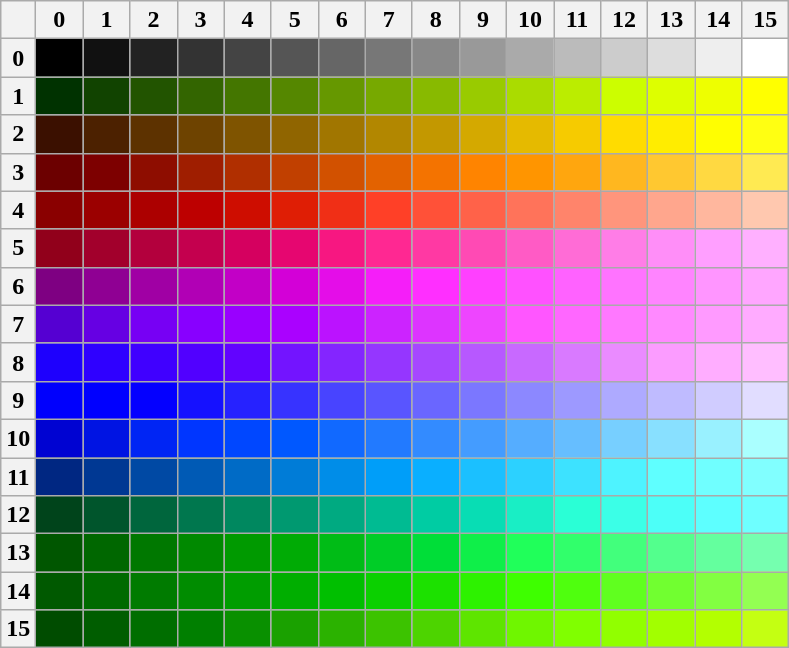<table class="wikitable">
<tr>
<th></th>
<th>0</th>
<th>1</th>
<th>2</th>
<th>3</th>
<th>4</th>
<th>5</th>
<th>6</th>
<th>7</th>
<th>8</th>
<th>9</th>
<th>10</th>
<th>11</th>
<th>12</th>
<th>13</th>
<th>14</th>
<th>15</th>
</tr>
<tr>
<th>0</th>
<td style="width: 24px; background-color: #000000"></td>
<td style="width: 24px; background-color: #111111"></td>
<td style="width: 24px; background-color: #222222"></td>
<td style="width: 24px; background-color: #333333"></td>
<td style="width: 24px; background-color: #444444"></td>
<td style="width: 24px; background-color: #555555"></td>
<td style="width: 24px; background-color: #666666"></td>
<td style="width: 24px; background-color: #777777"></td>
<td style="width: 24px; background-color: #888888"></td>
<td style="width: 24px; background-color: #999999"></td>
<td style="width: 24px; background-color: #AAAAAA"></td>
<td style="width: 24px; background-color: #BBBBBB"></td>
<td style="width: 24px; background-color: #CCCCCC"></td>
<td style="width: 24px; background-color: #DDDDDD"></td>
<td style="width: 24px; background-color: #EEEEEE"></td>
<td style="width: 24px; background-color: #FFFFFF"></td>
</tr>
<tr>
<th>1</th>
<td style="width: 24px; background-color: #003200"></td>
<td style="width: 24px; background-color: #114300"></td>
<td style="width: 24px; background-color: #225400"></td>
<td style="width: 24px; background-color: #336500"></td>
<td style="width: 24px; background-color: #447600"></td>
<td style="width: 24px; background-color: #558700"></td>
<td style="width: 24px; background-color: #669800"></td>
<td style="width: 24px; background-color: #77A900"></td>
<td style="width: 24px; background-color: #88BA00"></td>
<td style="width: 24px; background-color: #99CB00"></td>
<td style="width: 24px; background-color: #AADC00"></td>
<td style="width: 24px; background-color: #BBED00"></td>
<td style="width: 24px; background-color: #CCFE00"></td>
<td style="width: 24px; background-color: #DDFF00"></td>
<td style="width: 24px; background-color: #EEFF00"></td>
<td style="width: 24px; background-color: #FFFF00"></td>
</tr>
<tr>
<th>2</th>
<td style="width: 24px; background-color: #3B1000"></td>
<td style="width: 24px; background-color: #4C2100"></td>
<td style="width: 24px; background-color: #5D3200"></td>
<td style="width: 24px; background-color: #6E4300"></td>
<td style="width: 24px; background-color: #7F5400"></td>
<td style="width: 24px; background-color: #906500"></td>
<td style="width: 24px; background-color: #A17600"></td>
<td style="width: 24px; background-color: #B28700"></td>
<td style="width: 24px; background-color: #C39800"></td>
<td style="width: 24px; background-color: #D4A900"></td>
<td style="width: 24px; background-color: #E5BA00"></td>
<td style="width: 24px; background-color: #F6CB00"></td>
<td style="width: 24px; background-color: #FFDC00"></td>
<td style="width: 24px; background-color: #FFED00"></td>
<td style="width: 24px; background-color: #FFFE01"></td>
<td style="width: 24px; background-color: #FFFF12"></td>
</tr>
<tr>
<th>3</th>
<td style="width: 24px; background-color: #6C0000"></td>
<td style="width: 24px; background-color: #7D0000"></td>
<td style="width: 24px; background-color: #8E0D00"></td>
<td style="width: 24px; background-color: #9F1E00"></td>
<td style="width: 24px; background-color: #B02F00"></td>
<td style="width: 24px; background-color: #C14000"></td>
<td style="width: 24px; background-color: #D25100"></td>
<td style="width: 24px; background-color: #E36200"></td>
<td style="width: 24px; background-color: #F47300"></td>
<td style="width: 24px; background-color: #FF8400"></td>
<td style="width: 24px; background-color: #FF9500"></td>
<td style="width: 24px; background-color: #FFA60E"></td>
<td style="width: 24px; background-color: #FFB71F"></td>
<td style="width: 24px; background-color: #FFC830"></td>
<td style="width: 24px; background-color: #FFD941"></td>
<td style="width: 24px; background-color: #FFEA52"></td>
</tr>
<tr>
<th>4</th>
<td style="width: 24px; background-color: #8A0000"></td>
<td style="width: 24px; background-color: #9B0000"></td>
<td style="width: 24px; background-color: #AC0000"></td>
<td style="width: 24px; background-color: #BD0000"></td>
<td style="width: 24px; background-color: #CE0D00"></td>
<td style="width: 24px; background-color: #DF1E05"></td>
<td style="width: 24px; background-color: #F02F16"></td>
<td style="width: 24px; background-color: #FF4027"></td>
<td style="width: 24px; background-color: #FF5138"></td>
<td style="width: 24px; background-color: #FF6249"></td>
<td style="width: 24px; background-color: #FF735A"></td>
<td style="width: 24px; background-color: #FF846B"></td>
<td style="width: 24px; background-color: #FF957C"></td>
<td style="width: 24px; background-color: #FFA68D"></td>
<td style="width: 24px; background-color: #FFB79E"></td>
<td style="width: 24px; background-color: #FFC8AF"></td>
</tr>
<tr>
<th>5</th>
<td style="width: 24px; background-color: #91001B"></td>
<td style="width: 24px; background-color: #A2002C"></td>
<td style="width: 24px; background-color: #B3003D"></td>
<td style="width: 24px; background-color: #C4004E"></td>
<td style="width: 24px; background-color: #D5005F"></td>
<td style="width: 24px; background-color: #E60670"></td>
<td style="width: 24px; background-color: #F71781"></td>
<td style="width: 24px; background-color: #FF2892"></td>
<td style="width: 24px; background-color: #FF39A3"></td>
<td style="width: 24px; background-color: #FF4AB4"></td>
<td style="width: 24px; background-color: #FF5BC5"></td>
<td style="width: 24px; background-color: #FF6CD6"></td>
<td style="width: 24px; background-color: #FF7DE7"></td>
<td style="width: 24px; background-color: #FF8EF8"></td>
<td style="width: 24px; background-color: #FF9FFF"></td>
<td style="width: 24px; background-color: #FFB0FF"></td>
</tr>
<tr>
<th>6</th>
<td style="width: 24px; background-color: #7E0082"></td>
<td style="width: 24px; background-color: #8F0093"></td>
<td style="width: 24px; background-color: #A000A4"></td>
<td style="width: 24px; background-color: #B100B5"></td>
<td style="width: 24px; background-color: #C200C6"></td>
<td style="width: 24px; background-color: #D300D7"></td>
<td style="width: 24px; background-color: #E40DE8"></td>
<td style="width: 24px; background-color: #F51EF9"></td>
<td style="width: 24px; background-color: #FF2FFF"></td>
<td style="width: 24px; background-color: #FF40FF"></td>
<td style="width: 24px; background-color: #FF51FF"></td>
<td style="width: 24px; background-color: #FF62FF"></td>
<td style="width: 24px; background-color: #FF73FF"></td>
<td style="width: 24px; background-color: #FF84FF"></td>
<td style="width: 24px; background-color: #FF95FF"></td>
<td style="width: 24px; background-color: #FFA6FF"></td>
</tr>
<tr>
<th>7</th>
<td style="width: 24px; background-color: #5500D2"></td>
<td style="width: 24px; background-color: #6600E3"></td>
<td style="width: 24px; background-color: #7700F4"></td>
<td style="width: 24px; background-color: #8800FF"></td>
<td style="width: 24px; background-color: #9900FF"></td>
<td style="width: 24px; background-color: #AA01FF"></td>
<td style="width: 24px; background-color: #BB12FF"></td>
<td style="width: 24px; background-color: #CC23FF"></td>
<td style="width: 24px; background-color: #DD34FF"></td>
<td style="width: 24px; background-color: #EE45FF"></td>
<td style="width: 24px; background-color: #FF56FF"></td>
<td style="width: 24px; background-color: #FF67FF"></td>
<td style="width: 24px; background-color: #FF78FF"></td>
<td style="width: 24px; background-color: #FF89FF"></td>
<td style="width: 24px; background-color: #FF9AFF"></td>
<td style="width: 24px; background-color: #FFABFF"></td>
</tr>
<tr>
<th>8</th>
<td style="width: 24px; background-color: #1E00FD"></td>
<td style="width: 24px; background-color: #2F00FF"></td>
<td style="width: 24px; background-color: #4000FF"></td>
<td style="width: 24px; background-color: #5100FF"></td>
<td style="width: 24px; background-color: #6203FF"></td>
<td style="width: 24px; background-color: #7314FF"></td>
<td style="width: 24px; background-color: #8425FF"></td>
<td style="width: 24px; background-color: #9536FF"></td>
<td style="width: 24px; background-color: #A647FF"></td>
<td style="width: 24px; background-color: #B758FF"></td>
<td style="width: 24px; background-color: #C869FF"></td>
<td style="width: 24px; background-color: #D97AFF"></td>
<td style="width: 24px; background-color: #EA8BFF"></td>
<td style="width: 24px; background-color: #FB9CFF"></td>
<td style="width: 24px; background-color: #FFADFF"></td>
<td style="width: 24px; background-color: #FFBEFF"></td>
</tr>
<tr>
<th>9</th>
<td style="width: 24px; background-color: #0000FD"></td>
<td style="width: 24px; background-color: #0000FF"></td>
<td style="width: 24px; background-color: #0400FF"></td>
<td style="width: 24px; background-color: #1511FF"></td>
<td style="width: 24px; background-color: #2622FF"></td>
<td style="width: 24px; background-color: #3733FF"></td>
<td style="width: 24px; background-color: #4844FF"></td>
<td style="width: 24px; background-color: #5955FF"></td>
<td style="width: 24px; background-color: #6A66FF"></td>
<td style="width: 24px; background-color: #7B77FF"></td>
<td style="width: 24px; background-color: #8C88FF"></td>
<td style="width: 24px; background-color: #9D99FF"></td>
<td style="width: 24px; background-color: #AEAAFF"></td>
<td style="width: 24px; background-color: #BFBBFF"></td>
<td style="width: 24px; background-color: #D0CCFF"></td>
<td style="width: 24px; background-color: #E1DDFF"></td>
</tr>
<tr>
<th>10</th>
<td style="width: 24px; background-color: #0003D2"></td>
<td style="width: 24px; background-color: #0014E3"></td>
<td style="width: 24px; background-color: #0025F4"></td>
<td style="width: 24px; background-color: #0036FF"></td>
<td style="width: 24px; background-color: #0047FF"></td>
<td style="width: 24px; background-color: #0058FF"></td>
<td style="width: 24px; background-color: #1169FF"></td>
<td style="width: 24px; background-color: #227AFF"></td>
<td style="width: 24px; background-color: #338BFF"></td>
<td style="width: 24px; background-color: #449CFF"></td>
<td style="width: 24px; background-color: #55ADFF"></td>
<td style="width: 24px; background-color: #66BEFF"></td>
<td style="width: 24px; background-color: #77CFFF"></td>
<td style="width: 24px; background-color: #88E0FF"></td>
<td style="width: 24px; background-color: #99F1FF"></td>
<td style="width: 24px; background-color: #AAFFFF"></td>
</tr>
<tr>
<th>11</th>
<td style="width: 24px; background-color: #002782"></td>
<td style="width: 24px; background-color: #003893"></td>
<td style="width: 24px; background-color: #0049A4"></td>
<td style="width: 24px; background-color: #005AB5"></td>
<td style="width: 24px; background-color: #006BC6"></td>
<td style="width: 24px; background-color: #007CD7"></td>
<td style="width: 24px; background-color: #008DE8"></td>
<td style="width: 24px; background-color: #009EF9"></td>
<td style="width: 24px; background-color: #0AAFFF"></td>
<td style="width: 24px; background-color: #1BC0FF"></td>
<td style="width: 24px; background-color: #2CD1FF"></td>
<td style="width: 24px; background-color: #3DE2FF"></td>
<td style="width: 24px; background-color: #4EF3FF"></td>
<td style="width: 24px; background-color: #5FFFFF"></td>
<td style="width: 24px; background-color: #70FFFF"></td>
<td style="width: 24px; background-color: #81FFFF"></td>
</tr>
<tr>
<th>12</th>
<td style="width: 24px; background-color: #00441B"></td>
<td style="width: 24px; background-color: #00552C"></td>
<td style="width: 24px; background-color: #00663D"></td>
<td style="width: 24px; background-color: #00774E"></td>
<td style="width: 24px; background-color: #00885F"></td>
<td style="width: 24px; background-color: #009970"></td>
<td style="width: 24px; background-color: #00AA81"></td>
<td style="width: 24px; background-color: #00BB92"></td>
<td style="width: 24px; background-color: #00CCA3"></td>
<td style="width: 24px; background-color: #08DDB4"></td>
<td style="width: 24px; background-color: #19EEC5"></td>
<td style="width: 24px; background-color: #2AFFD6"></td>
<td style="width: 24px; background-color: #3BFFE7"></td>
<td style="width: 24px; background-color: #4CFFF8"></td>
<td style="width: 24px; background-color: #5DFFFF"></td>
<td style="width: 24px; background-color: #6EFFFF"></td>
</tr>
<tr>
<th>13</th>
<td style="width: 24px; background-color: #005600"></td>
<td style="width: 24px; background-color: #006700"></td>
<td style="width: 24px; background-color: #007800"></td>
<td style="width: 24px; background-color: #008900"></td>
<td style="width: 24px; background-color: #009A00"></td>
<td style="width: 24px; background-color: #00AB05"></td>
<td style="width: 24px; background-color: #00BC16"></td>
<td style="width: 24px; background-color: #00CD27"></td>
<td style="width: 24px; background-color: #00DE38"></td>
<td style="width: 24px; background-color: #0FEF49"></td>
<td style="width: 24px; background-color: #20FF5A"></td>
<td style="width: 24px; background-color: #31FF6B"></td>
<td style="width: 24px; background-color: #42FF7C"></td>
<td style="width: 24px; background-color: #53FF8D"></td>
<td style="width: 24px; background-color: #64FF9E"></td>
<td style="width: 24px; background-color: #75FFAF"></td>
</tr>
<tr>
<th>14</th>
<td style="width: 24px; background-color: #005900"></td>
<td style="width: 24px; background-color: #006A00"></td>
<td style="width: 24px; background-color: #007B00"></td>
<td style="width: 24px; background-color: #008C00"></td>
<td style="width: 24px; background-color: #009D00"></td>
<td style="width: 24px; background-color: #00AE00"></td>
<td style="width: 24px; background-color: #00BF00"></td>
<td style="width: 24px; background-color: #0BD000"></td>
<td style="width: 24px; background-color: #1CE100"></td>
<td style="width: 24px; background-color: #2DF200"></td>
<td style="width: 24px; background-color: #3EFF00"></td>
<td style="width: 24px; background-color: #4FFF0E"></td>
<td style="width: 24px; background-color: #60FF1F"></td>
<td style="width: 24px; background-color: #71FF30"></td>
<td style="width: 24px; background-color: #82FF41"></td>
<td style="width: 24px; background-color: #93FF52"></td>
</tr>
<tr>
<th>15</th>
<td style="width: 24px; background-color: #004C00"></td>
<td style="width: 24px; background-color: #005D00"></td>
<td style="width: 24px; background-color: #006E00"></td>
<td style="width: 24px; background-color: #007F00"></td>
<td style="width: 24px; background-color: #099000"></td>
<td style="width: 24px; background-color: #1AA100"></td>
<td style="width: 24px; background-color: #2BB200"></td>
<td style="width: 24px; background-color: #3CC300"></td>
<td style="width: 24px; background-color: #4DD400"></td>
<td style="width: 24px; background-color: #5EE500"></td>
<td style="width: 24px; background-color: #6FF600"></td>
<td style="width: 24px; background-color: #80FF00"></td>
<td style="width: 24px; background-color: #91FF00"></td>
<td style="width: 24px; background-color: #A2FF00"></td>
<td style="width: 24px; background-color: #B3FF01"></td>
<td style="width: 24px; background-color: #C4FF12"></td>
</tr>
</table>
